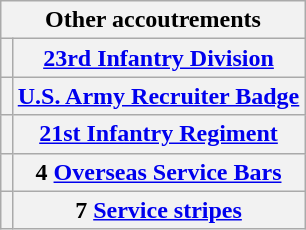<table class="wikitable" style="margin:1em auto; text-align:center;">
<tr>
<th colspan="12"><strong>Other accoutrements</strong></th>
</tr>
<tr>
<th></th>
<th><a href='#'>23rd Infantry Division</a> <br></th>
</tr>
<tr>
<th></th>
<th><a href='#'>U.S. Army Recruiter Badge</a></th>
</tr>
<tr>
<th></th>
<th><a href='#'>21st Infantry Regiment</a> <br></th>
</tr>
<tr>
<th></th>
<th>4 <a href='#'>Overseas Service Bars</a></th>
</tr>
<tr>
<th></th>
<th>7 <a href='#'>Service stripes</a></th>
</tr>
</table>
